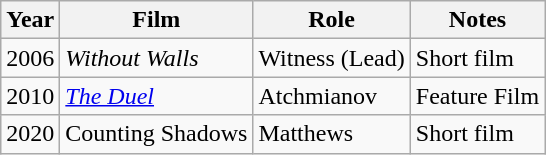<table class="wikitable">
<tr>
<th>Year</th>
<th>Film</th>
<th>Role</th>
<th>Notes</th>
</tr>
<tr>
<td rowspan="1">2006</td>
<td><em>Without Walls</em></td>
<td>Witness (Lead)</td>
<td>Short film</td>
</tr>
<tr>
<td rowspan="1">2010</td>
<td><em><a href='#'>The Duel</a></em></td>
<td>Atchmianov</td>
<td>Feature Film</td>
</tr>
<tr>
<td>2020</td>
<td>Counting Shadows</td>
<td>Matthews</td>
<td>Short film</td>
</tr>
</table>
